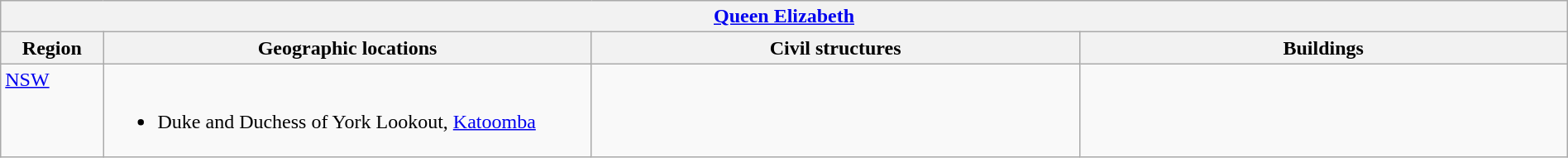<table class="wikitable" width="100%">
<tr>
<th colspan="4"> <a href='#'>Queen Elizabeth</a></th>
</tr>
<tr>
<th width="5%">Region</th>
<th width="23.75%">Geographic locations</th>
<th width="23.75%">Civil structures</th>
<th width="23.75%">Buildings</th>
</tr>
<tr>
<td align=left valign=top> <a href='#'>NSW</a></td>
<td><br><ul><li>Duke and Duchess of York Lookout, <a href='#'>Katoomba</a></li></ul></td>
<td></td>
<td></td>
</tr>
</table>
